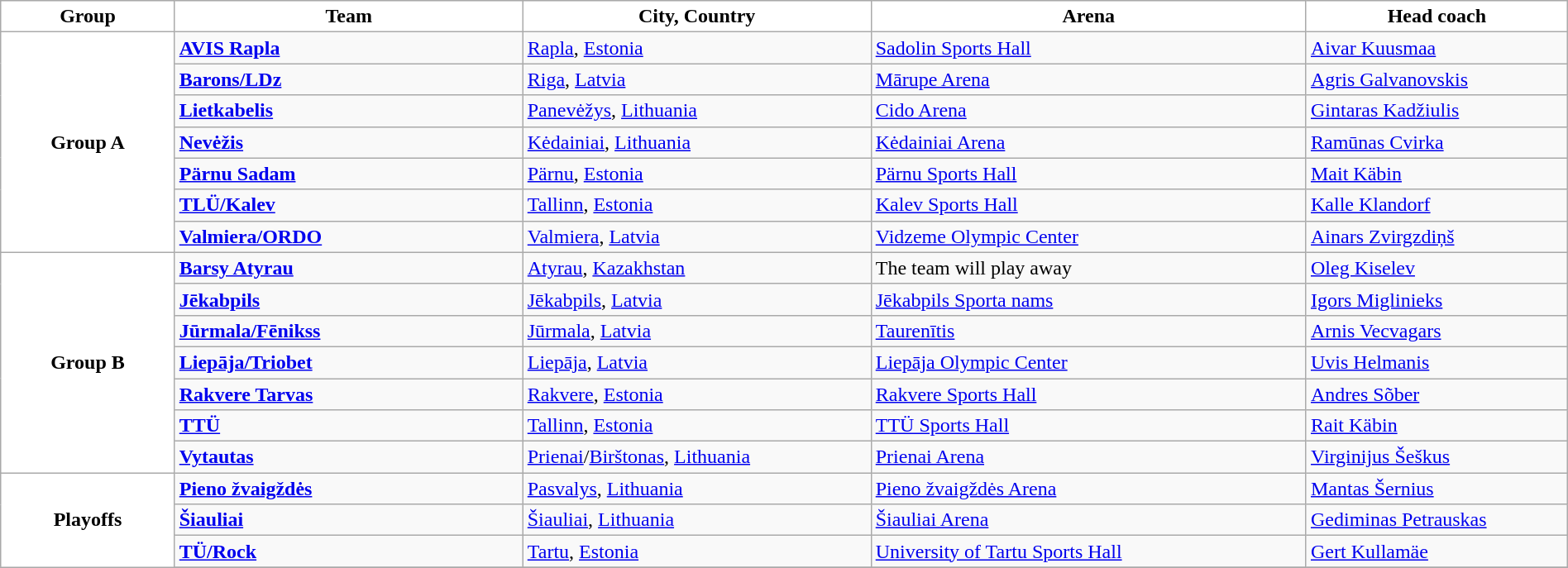<table class="wikitable" style="width:100%; text-align:left">
<tr>
<th style="background:white; width:10%">Group</th>
<th style="background:white; width:20%">Team</th>
<th style="background:white; width:20%">City, Country</th>
<th style="background:white; width:25%">Arena</th>
<th style="background:white; width:15%">Head coach</th>
</tr>
<tr>
<th style="background:white;" rowspan="7">Group A</th>
<td> <strong><a href='#'>AVIS Rapla</a></strong></td>
<td><a href='#'>Rapla</a>, <a href='#'>Estonia</a></td>
<td><a href='#'>Sadolin Sports Hall</a></td>
<td> <a href='#'>Aivar Kuusmaa</a></td>
</tr>
<tr>
<td> <strong><a href='#'>Barons/LDz</a></strong></td>
<td><a href='#'>Riga</a>, <a href='#'>Latvia</a></td>
<td><a href='#'>Mārupe Arena</a></td>
<td> <a href='#'>Agris Galvanovskis</a></td>
</tr>
<tr>
<td> <strong><a href='#'>Lietkabelis</a></strong></td>
<td><a href='#'>Panevėžys</a>, <a href='#'>Lithuania</a></td>
<td><a href='#'>Cido Arena</a></td>
<td> <a href='#'>Gintaras Kadžiulis</a></td>
</tr>
<tr>
<td> <strong><a href='#'>Nevėžis</a></strong></td>
<td><a href='#'>Kėdainiai</a>, <a href='#'>Lithuania</a></td>
<td><a href='#'>Kėdainiai Arena</a></td>
<td> <a href='#'>Ramūnas Cvirka</a></td>
</tr>
<tr>
<td> <strong><a href='#'>Pärnu Sadam</a></strong></td>
<td><a href='#'>Pärnu</a>, <a href='#'>Estonia</a></td>
<td><a href='#'>Pärnu Sports Hall</a></td>
<td> <a href='#'>Mait Käbin</a></td>
</tr>
<tr>
<td> <strong><a href='#'>TLÜ/Kalev</a></strong></td>
<td><a href='#'>Tallinn</a>, <a href='#'>Estonia</a></td>
<td><a href='#'>Kalev Sports Hall</a></td>
<td> <a href='#'>Kalle Klandorf</a></td>
</tr>
<tr>
<td> <strong><a href='#'>Valmiera/ORDO</a></strong></td>
<td><a href='#'>Valmiera</a>, <a href='#'>Latvia</a></td>
<td><a href='#'>Vidzeme Olympic Center</a></td>
<td> <a href='#'>Ainars Zvirgzdiņš</a></td>
</tr>
<tr>
<th style="background:white;" rowspan=7>Group B</th>
<td> <strong><a href='#'>Barsy Atyrau</a></strong></td>
<td><a href='#'>Atyrau</a>, <a href='#'>Kazakhstan</a></td>
<td>The team will play away</td>
<td> <a href='#'>Oleg Kiselev</a></td>
</tr>
<tr>
<td> <strong><a href='#'>Jēkabpils</a></strong></td>
<td><a href='#'>Jēkabpils</a>, <a href='#'>Latvia</a></td>
<td><a href='#'>Jēkabpils Sporta nams</a></td>
<td> <a href='#'>Igors Miglinieks</a></td>
</tr>
<tr>
<td> <strong><a href='#'>Jūrmala/Fēnikss</a></strong></td>
<td><a href='#'>Jūrmala</a>, <a href='#'>Latvia</a></td>
<td><a href='#'>Taurenītis</a></td>
<td> <a href='#'>Arnis Vecvagars</a></td>
</tr>
<tr>
<td> <strong><a href='#'>Liepāja/Triobet</a></strong></td>
<td><a href='#'>Liepāja</a>, <a href='#'>Latvia</a></td>
<td><a href='#'>Liepāja Olympic Center</a></td>
<td> <a href='#'>Uvis Helmanis</a></td>
</tr>
<tr>
<td> <strong><a href='#'>Rakvere Tarvas</a></strong></td>
<td><a href='#'>Rakvere</a>, <a href='#'>Estonia</a></td>
<td><a href='#'>Rakvere Sports Hall</a></td>
<td> <a href='#'>Andres Sõber</a></td>
</tr>
<tr>
<td> <strong><a href='#'>TTÜ</a></strong></td>
<td><a href='#'>Tallinn</a>, <a href='#'>Estonia</a></td>
<td><a href='#'>TTÜ Sports Hall</a></td>
<td> <a href='#'>Rait Käbin</a></td>
</tr>
<tr>
<td> <strong><a href='#'>Vytautas</a></strong></td>
<td><a href='#'>Prienai</a>/<a href='#'>Birštonas</a>, <a href='#'>Lithuania</a></td>
<td><a href='#'>Prienai Arena</a></td>
<td> <a href='#'>Virginijus Šeškus</a></td>
</tr>
<tr>
<th style="background:white;" rowspan="6">Playoffs</th>
<td> <strong><a href='#'>Pieno žvaigždės</a></strong></td>
<td><a href='#'>Pasvalys</a>, <a href='#'>Lithuania</a></td>
<td><a href='#'>Pieno žvaigždės Arena</a></td>
<td> <a href='#'>Mantas Šernius</a></td>
</tr>
<tr>
<td> <strong><a href='#'>Šiauliai</a></strong></td>
<td><a href='#'>Šiauliai</a>, <a href='#'>Lithuania</a></td>
<td><a href='#'>Šiauliai Arena</a></td>
<td> <a href='#'>Gediminas Petrauskas</a></td>
</tr>
<tr>
<td> <strong><a href='#'>TÜ/Rock</a></strong></td>
<td><a href='#'>Tartu</a>, <a href='#'>Estonia</a></td>
<td><a href='#'>University of Tartu Sports Hall</a></td>
<td> <a href='#'>Gert Kullamäe</a></td>
</tr>
<tr>
</tr>
</table>
